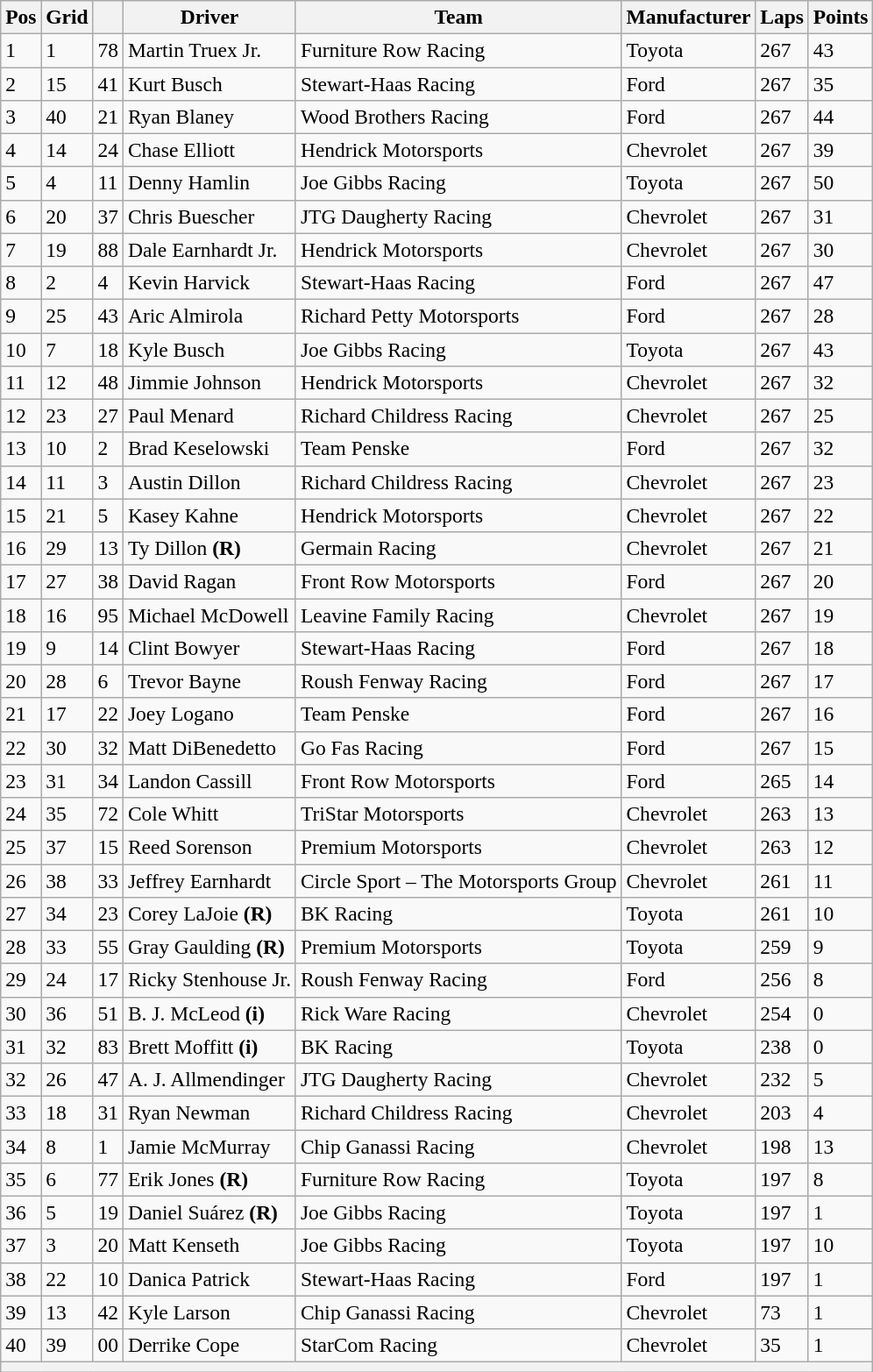<table class="wikitable" style="font-size:98%">
<tr>
<th>Pos</th>
<th>Grid</th>
<th></th>
<th>Driver</th>
<th>Team</th>
<th>Manufacturer</th>
<th>Laps</th>
<th>Points</th>
</tr>
<tr>
<td>1</td>
<td>1</td>
<td>78</td>
<td>Martin Truex Jr.</td>
<td>Furniture Row Racing</td>
<td>Toyota</td>
<td>267</td>
<td>43</td>
</tr>
<tr>
<td>2</td>
<td>15</td>
<td>41</td>
<td>Kurt Busch</td>
<td>Stewart-Haas Racing</td>
<td>Ford</td>
<td>267</td>
<td>35</td>
</tr>
<tr>
<td>3</td>
<td>40</td>
<td>21</td>
<td>Ryan Blaney</td>
<td>Wood Brothers Racing</td>
<td>Ford</td>
<td>267</td>
<td>44</td>
</tr>
<tr>
<td>4</td>
<td>14</td>
<td>24</td>
<td>Chase Elliott</td>
<td>Hendrick Motorsports</td>
<td>Chevrolet</td>
<td>267</td>
<td>39</td>
</tr>
<tr>
<td>5</td>
<td>4</td>
<td>11</td>
<td>Denny Hamlin</td>
<td>Joe Gibbs Racing</td>
<td>Toyota</td>
<td>267</td>
<td>50</td>
</tr>
<tr>
<td>6</td>
<td>20</td>
<td>37</td>
<td>Chris Buescher</td>
<td>JTG Daugherty Racing</td>
<td>Chevrolet</td>
<td>267</td>
<td>31</td>
</tr>
<tr>
<td>7</td>
<td>19</td>
<td>88</td>
<td>Dale Earnhardt Jr.</td>
<td>Hendrick Motorsports</td>
<td>Chevrolet</td>
<td>267</td>
<td>30</td>
</tr>
<tr>
<td>8</td>
<td>2</td>
<td>4</td>
<td>Kevin Harvick</td>
<td>Stewart-Haas Racing</td>
<td>Ford</td>
<td>267</td>
<td>47</td>
</tr>
<tr>
<td>9</td>
<td>25</td>
<td>43</td>
<td>Aric Almirola</td>
<td>Richard Petty Motorsports</td>
<td>Ford</td>
<td>267</td>
<td>28</td>
</tr>
<tr>
<td>10</td>
<td>7</td>
<td>18</td>
<td>Kyle Busch</td>
<td>Joe Gibbs Racing</td>
<td>Toyota</td>
<td>267</td>
<td>43</td>
</tr>
<tr>
<td>11</td>
<td>12</td>
<td>48</td>
<td>Jimmie Johnson</td>
<td>Hendrick Motorsports</td>
<td>Chevrolet</td>
<td>267</td>
<td>32</td>
</tr>
<tr>
<td>12</td>
<td>23</td>
<td>27</td>
<td>Paul Menard</td>
<td>Richard Childress Racing</td>
<td>Chevrolet</td>
<td>267</td>
<td>25</td>
</tr>
<tr>
<td>13</td>
<td>10</td>
<td>2</td>
<td>Brad Keselowski</td>
<td>Team Penske</td>
<td>Ford</td>
<td>267</td>
<td>32</td>
</tr>
<tr>
<td>14</td>
<td>11</td>
<td>3</td>
<td>Austin Dillon</td>
<td>Richard Childress Racing</td>
<td>Chevrolet</td>
<td>267</td>
<td>23</td>
</tr>
<tr>
<td>15</td>
<td>21</td>
<td>5</td>
<td>Kasey Kahne</td>
<td>Hendrick Motorsports</td>
<td>Chevrolet</td>
<td>267</td>
<td>22</td>
</tr>
<tr>
<td>16</td>
<td>29</td>
<td>13</td>
<td>Ty Dillon <strong>(R)</strong></td>
<td>Germain Racing</td>
<td>Chevrolet</td>
<td>267</td>
<td>21</td>
</tr>
<tr>
<td>17</td>
<td>27</td>
<td>38</td>
<td>David Ragan</td>
<td>Front Row Motorsports</td>
<td>Ford</td>
<td>267</td>
<td>20</td>
</tr>
<tr>
<td>18</td>
<td>16</td>
<td>95</td>
<td>Michael McDowell</td>
<td>Leavine Family Racing</td>
<td>Chevrolet</td>
<td>267</td>
<td>19</td>
</tr>
<tr>
<td>19</td>
<td>9</td>
<td>14</td>
<td>Clint Bowyer</td>
<td>Stewart-Haas Racing</td>
<td>Ford</td>
<td>267</td>
<td>18</td>
</tr>
<tr>
<td>20</td>
<td>28</td>
<td>6</td>
<td>Trevor Bayne</td>
<td>Roush Fenway Racing</td>
<td>Ford</td>
<td>267</td>
<td>17</td>
</tr>
<tr>
<td>21</td>
<td>17</td>
<td>22</td>
<td>Joey Logano</td>
<td>Team Penske</td>
<td>Ford</td>
<td>267</td>
<td>16</td>
</tr>
<tr>
<td>22</td>
<td>30</td>
<td>32</td>
<td>Matt DiBenedetto</td>
<td>Go Fas Racing</td>
<td>Ford</td>
<td>267</td>
<td>15</td>
</tr>
<tr>
<td>23</td>
<td>31</td>
<td>34</td>
<td>Landon Cassill</td>
<td>Front Row Motorsports</td>
<td>Ford</td>
<td>265</td>
<td>14</td>
</tr>
<tr>
<td>24</td>
<td>35</td>
<td>72</td>
<td>Cole Whitt</td>
<td>TriStar Motorsports</td>
<td>Chevrolet</td>
<td>263</td>
<td>13</td>
</tr>
<tr>
<td>25</td>
<td>37</td>
<td>15</td>
<td>Reed Sorenson</td>
<td>Premium Motorsports</td>
<td>Chevrolet</td>
<td>263</td>
<td>12</td>
</tr>
<tr>
<td>26</td>
<td>38</td>
<td>33</td>
<td>Jeffrey Earnhardt</td>
<td>Circle Sport – The Motorsports Group</td>
<td>Chevrolet</td>
<td>261</td>
<td>11</td>
</tr>
<tr>
<td>27</td>
<td>34</td>
<td>23</td>
<td>Corey LaJoie <strong>(R)</strong></td>
<td>BK Racing</td>
<td>Toyota</td>
<td>261</td>
<td>10</td>
</tr>
<tr>
<td>28</td>
<td>33</td>
<td>55</td>
<td>Gray Gaulding <strong>(R)</strong></td>
<td>Premium Motorsports</td>
<td>Toyota</td>
<td>259</td>
<td>9</td>
</tr>
<tr>
<td>29</td>
<td>24</td>
<td>17</td>
<td>Ricky Stenhouse Jr.</td>
<td>Roush Fenway Racing</td>
<td>Ford</td>
<td>256</td>
<td>8</td>
</tr>
<tr>
<td>30</td>
<td>36</td>
<td>51</td>
<td>B. J. McLeod <strong>(i)</strong></td>
<td>Rick Ware Racing</td>
<td>Chevrolet</td>
<td>254</td>
<td>0</td>
</tr>
<tr>
<td>31</td>
<td>32</td>
<td>83</td>
<td>Brett Moffitt <strong>(i)</strong></td>
<td>BK Racing</td>
<td>Toyota</td>
<td>238</td>
<td>0</td>
</tr>
<tr>
<td>32</td>
<td>26</td>
<td>47</td>
<td>A. J. Allmendinger</td>
<td>JTG Daugherty Racing</td>
<td>Chevrolet</td>
<td>232</td>
<td>5</td>
</tr>
<tr>
<td>33</td>
<td>18</td>
<td>31</td>
<td>Ryan Newman</td>
<td>Richard Childress Racing</td>
<td>Chevrolet</td>
<td>203</td>
<td>4</td>
</tr>
<tr>
<td>34</td>
<td>8</td>
<td>1</td>
<td>Jamie McMurray</td>
<td>Chip Ganassi Racing</td>
<td>Chevrolet</td>
<td>198</td>
<td>13</td>
</tr>
<tr>
<td>35</td>
<td>6</td>
<td>77</td>
<td>Erik Jones <strong>(R)</strong></td>
<td>Furniture Row Racing</td>
<td>Toyota</td>
<td>197</td>
<td>8</td>
</tr>
<tr>
<td>36</td>
<td>5</td>
<td>19</td>
<td>Daniel Suárez <strong>(R)</strong></td>
<td>Joe Gibbs Racing</td>
<td>Toyota</td>
<td>197</td>
<td>1</td>
</tr>
<tr>
<td>37</td>
<td>3</td>
<td>20</td>
<td>Matt Kenseth</td>
<td>Joe Gibbs Racing</td>
<td>Toyota</td>
<td>197</td>
<td>10</td>
</tr>
<tr>
<td>38</td>
<td>22</td>
<td>10</td>
<td>Danica Patrick</td>
<td>Stewart-Haas Racing</td>
<td>Ford</td>
<td>197</td>
<td>1</td>
</tr>
<tr>
<td>39</td>
<td>13</td>
<td>42</td>
<td>Kyle Larson</td>
<td>Chip Ganassi Racing</td>
<td>Chevrolet</td>
<td>73</td>
<td>1</td>
</tr>
<tr>
<td>40</td>
<td>39</td>
<td>00</td>
<td>Derrike Cope</td>
<td>StarCom Racing</td>
<td>Chevrolet</td>
<td>35</td>
<td>1</td>
</tr>
<tr>
<th colspan="8"></th>
</tr>
</table>
